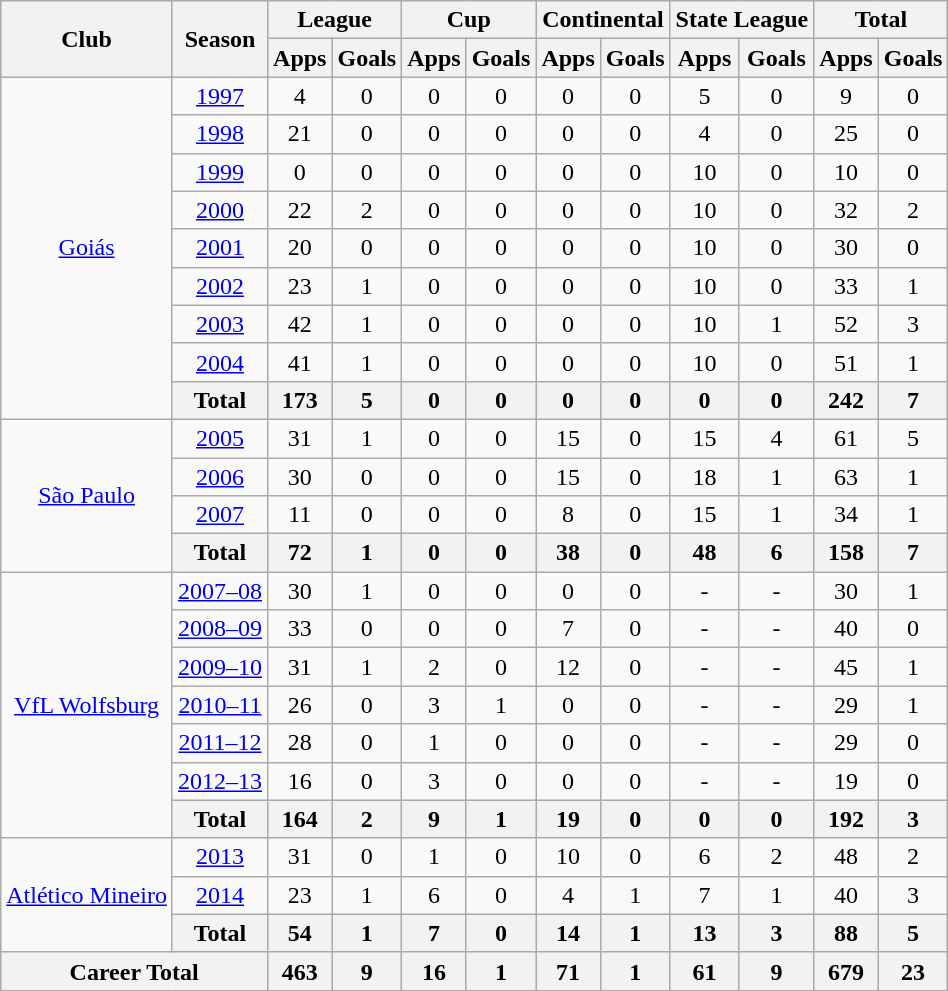<table class="wikitable" style="text-align: center;">
<tr>
<th rowspan="2">Club</th>
<th rowspan="2">Season</th>
<th colspan="2">League</th>
<th colspan="2">Cup</th>
<th colspan="2">Continental</th>
<th colspan="2">State League</th>
<th colspan="2">Total</th>
</tr>
<tr>
<th>Apps</th>
<th>Goals</th>
<th>Apps</th>
<th>Goals</th>
<th>Apps</th>
<th>Goals</th>
<th>Apps</th>
<th>Goals</th>
<th>Apps</th>
<th>Goals</th>
</tr>
<tr>
<td rowspan="9"><a href='#'>Goiás</a></td>
<td><a href='#'>1997</a></td>
<td>4</td>
<td>0</td>
<td>0</td>
<td>0</td>
<td>0</td>
<td>0</td>
<td>5</td>
<td>0</td>
<td>9</td>
<td>0</td>
</tr>
<tr>
<td><a href='#'>1998</a></td>
<td>21</td>
<td>0</td>
<td>0</td>
<td>0</td>
<td>0</td>
<td>0</td>
<td>4</td>
<td>0</td>
<td>25</td>
<td>0</td>
</tr>
<tr>
<td><a href='#'>1999</a></td>
<td>0</td>
<td>0</td>
<td>0</td>
<td>0</td>
<td>0</td>
<td>0</td>
<td>10</td>
<td>0</td>
<td>10</td>
<td>0</td>
</tr>
<tr>
<td><a href='#'>2000</a></td>
<td>22</td>
<td>2</td>
<td>0</td>
<td>0</td>
<td>0</td>
<td>0</td>
<td>10</td>
<td>0</td>
<td>32</td>
<td>2</td>
</tr>
<tr>
<td><a href='#'>2001</a></td>
<td>20</td>
<td>0</td>
<td>0</td>
<td>0</td>
<td>0</td>
<td>0</td>
<td>10</td>
<td>0</td>
<td>30</td>
<td>0</td>
</tr>
<tr>
<td><a href='#'>2002</a></td>
<td>23</td>
<td>1</td>
<td>0</td>
<td>0</td>
<td>0</td>
<td>0</td>
<td>10</td>
<td>0</td>
<td>33</td>
<td>1</td>
</tr>
<tr>
<td><a href='#'>2003</a></td>
<td>42</td>
<td>1</td>
<td>0</td>
<td>0</td>
<td>0</td>
<td>0</td>
<td>10</td>
<td>1</td>
<td>52</td>
<td>3</td>
</tr>
<tr>
<td><a href='#'>2004</a></td>
<td>41</td>
<td>1</td>
<td>0</td>
<td>0</td>
<td>0</td>
<td>0</td>
<td>10</td>
<td>0</td>
<td>51</td>
<td>1</td>
</tr>
<tr>
<th>Total</th>
<th>173</th>
<th>5</th>
<th>0</th>
<th>0</th>
<th>0</th>
<th>0</th>
<th>0</th>
<th>0</th>
<th>242</th>
<th>7</th>
</tr>
<tr>
<td rowspan="4"><a href='#'>São Paulo</a></td>
<td><a href='#'>2005</a></td>
<td>31</td>
<td>1</td>
<td>0</td>
<td>0</td>
<td>15</td>
<td>0</td>
<td>15</td>
<td>4</td>
<td>61</td>
<td>5</td>
</tr>
<tr>
<td><a href='#'>2006</a></td>
<td>30</td>
<td>0</td>
<td>0</td>
<td>0</td>
<td>15</td>
<td>0</td>
<td>18</td>
<td>1</td>
<td>63</td>
<td>1</td>
</tr>
<tr>
<td><a href='#'>2007</a></td>
<td>11</td>
<td>0</td>
<td>0</td>
<td>0</td>
<td>8</td>
<td>0</td>
<td>15</td>
<td>1</td>
<td>34</td>
<td>1</td>
</tr>
<tr>
<th>Total</th>
<th>72</th>
<th>1</th>
<th>0</th>
<th>0</th>
<th>38</th>
<th>0</th>
<th>48</th>
<th>6</th>
<th>158</th>
<th>7</th>
</tr>
<tr>
<td rowspan="7"><a href='#'>VfL Wolfsburg</a></td>
<td><a href='#'>2007–08</a></td>
<td>30</td>
<td>1</td>
<td>0</td>
<td>0</td>
<td>0</td>
<td>0</td>
<td>-</td>
<td>-</td>
<td>30</td>
<td>1</td>
</tr>
<tr>
<td><a href='#'>2008–09</a></td>
<td>33</td>
<td>0</td>
<td>0</td>
<td>0</td>
<td>7</td>
<td>0</td>
<td>-</td>
<td>-</td>
<td>40</td>
<td>0</td>
</tr>
<tr>
<td><a href='#'>2009–10</a></td>
<td>31</td>
<td>1</td>
<td>2</td>
<td>0</td>
<td>12</td>
<td>0</td>
<td>-</td>
<td>-</td>
<td>45</td>
<td>1</td>
</tr>
<tr>
<td><a href='#'>2010–11</a></td>
<td>26</td>
<td>0</td>
<td>3</td>
<td>1</td>
<td>0</td>
<td>0</td>
<td>-</td>
<td>-</td>
<td>29</td>
<td>1</td>
</tr>
<tr>
<td><a href='#'>2011–12</a></td>
<td>28</td>
<td>0</td>
<td>1</td>
<td>0</td>
<td>0</td>
<td>0</td>
<td>-</td>
<td>-</td>
<td>29</td>
<td>0</td>
</tr>
<tr>
<td><a href='#'>2012–13</a></td>
<td>16</td>
<td>0</td>
<td>3</td>
<td>0</td>
<td>0</td>
<td>0</td>
<td>-</td>
<td>-</td>
<td>19</td>
<td>0</td>
</tr>
<tr>
<th>Total</th>
<th>164</th>
<th>2</th>
<th>9</th>
<th>1</th>
<th>19</th>
<th>0</th>
<th>0</th>
<th>0</th>
<th>192</th>
<th>3</th>
</tr>
<tr>
<td rowspan="3"><a href='#'>Atlético Mineiro</a></td>
<td><a href='#'>2013</a></td>
<td>31</td>
<td>0</td>
<td>1</td>
<td>0</td>
<td>10</td>
<td>0</td>
<td>6</td>
<td>2</td>
<td>48</td>
<td>2</td>
</tr>
<tr>
<td><a href='#'>2014</a></td>
<td>23</td>
<td>1</td>
<td>6</td>
<td>0</td>
<td>4</td>
<td>1</td>
<td>7</td>
<td>1</td>
<td>40</td>
<td>3</td>
</tr>
<tr>
<th>Total</th>
<th>54</th>
<th>1</th>
<th>7</th>
<th>0</th>
<th>14</th>
<th>1</th>
<th>13</th>
<th>3</th>
<th>88</th>
<th>5</th>
</tr>
<tr>
<th colspan="2">Career Total</th>
<th>463</th>
<th>9</th>
<th>16</th>
<th>1</th>
<th>71</th>
<th>1</th>
<th>61</th>
<th>9</th>
<th>679</th>
<th>23</th>
</tr>
</table>
